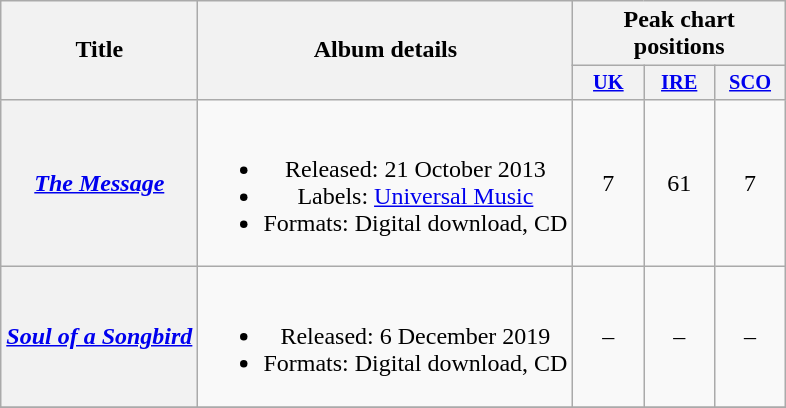<table class="wikitable plainrowheaders" style="text-align:center;">
<tr>
<th scope="col" rowspan="2">Title</th>
<th scope="col" rowspan="2">Album details</th>
<th scope="col" colspan="3">Peak chart positions</th>
</tr>
<tr>
<th scope="col" style="width:3em;font-size:85%;"><a href='#'>UK</a><br></th>
<th scope="col" style="width:3em;font-size:85%;"><a href='#'>IRE</a><br></th>
<th scope="col" style="width:3em;font-size:85%;"><a href='#'>SCO</a><br></th>
</tr>
<tr>
<th scope="row"><em><a href='#'>The Message</a></em></th>
<td><br><ul><li>Released: 21 October 2013</li><li>Labels: <a href='#'>Universal Music</a></li><li>Formats: Digital download, CD</li></ul></td>
<td>7</td>
<td>61</td>
<td>7</td>
</tr>
<tr>
<th scope="row"><em><a href='#'>Soul of a Songbird</a></em></th>
<td><br><ul><li>Released: 6 December 2019</li><li>Formats: Digital download, CD</li></ul></td>
<td>–</td>
<td>–</td>
<td>–</td>
</tr>
<tr>
</tr>
</table>
